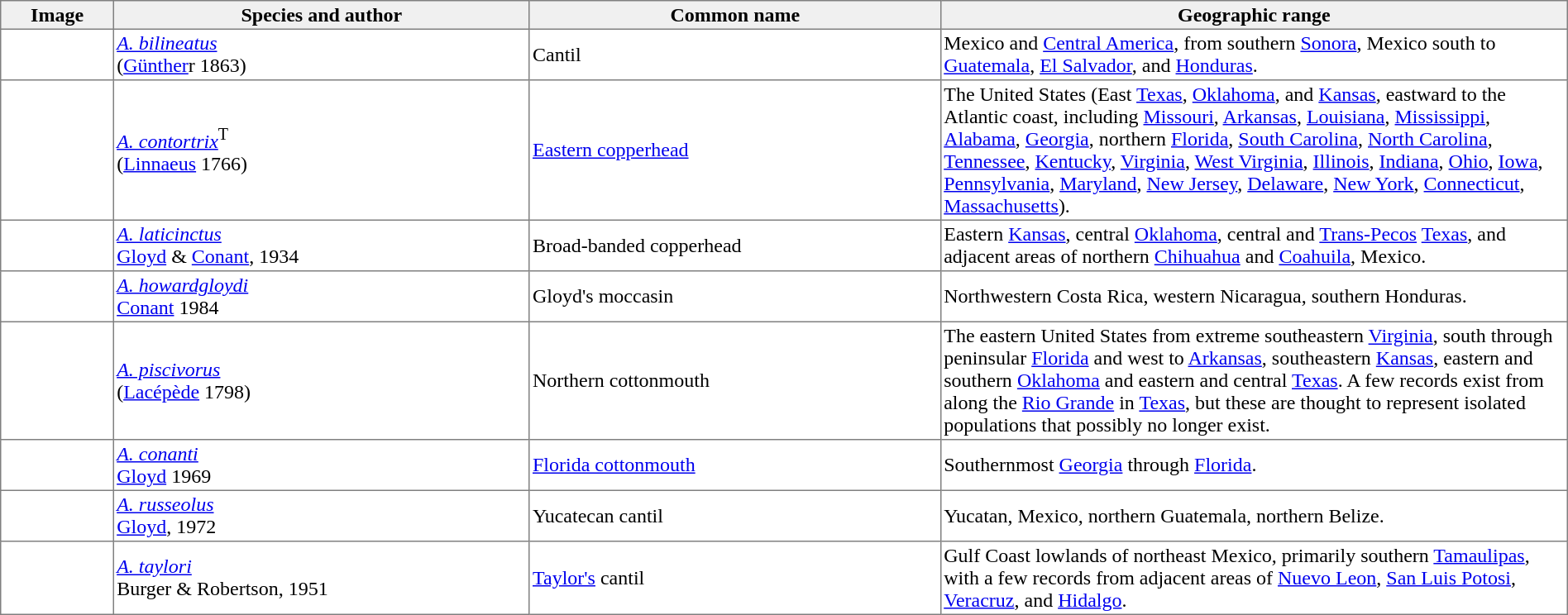<table cellspacing=0 cellpadding=2 border=1 style="border-collapse: collapse;">
<tr>
<th bgcolor="#f0f0f0">Image</th>
<th bgcolor="#f0f0f0">Species and author</th>
<th bgcolor="#f0f0f0">Common name</th>
<th bgcolor="#f0f0f0">Geographic range</th>
</tr>
<tr>
<td></td>
<td><em><a href='#'>A. bilineatus</a></em><br>(<a href='#'>Günther</a>r 1863)</td>
<td>Cantil<br></td>
<td style="width:40%">Mexico and <a href='#'>Central America</a>, from southern <a href='#'>Sonora</a>, Mexico south to <a href='#'>Guatemala</a>, <a href='#'>El Salvador</a>, and <a href='#'>Honduras</a>.</td>
</tr>
<tr>
<td></td>
<td><em><a href='#'>A. contortrix</a></em><span><sup>T</sup></span><br>(<a href='#'>Linnaeus</a> 1766)</td>
<td><a href='#'>Eastern copperhead</a></td>
<td>The United States (East <a href='#'>Texas</a>, <a href='#'>Oklahoma</a>, and <a href='#'>Kansas</a>, eastward to the Atlantic coast, including <a href='#'>Missouri</a>, <a href='#'>Arkansas</a>, <a href='#'>Louisiana</a>, <a href='#'>Mississippi</a>, <a href='#'>Alabama</a>, <a href='#'>Georgia</a>, northern <a href='#'>Florida</a>, <a href='#'>South Carolina</a>, <a href='#'>North Carolina</a>, <a href='#'>Tennessee</a>, <a href='#'>Kentucky</a>, <a href='#'>Virginia</a>, <a href='#'>West Virginia</a>, <a href='#'>Illinois</a>, <a href='#'>Indiana</a>, <a href='#'>Ohio</a>, <a href='#'>Iowa</a>, <a href='#'>Pennsylvania</a>, <a href='#'>Maryland</a>, <a href='#'>New Jersey</a>, <a href='#'>Delaware</a>, <a href='#'>New York</a>, <a href='#'>Connecticut</a>, <a href='#'>Massachusetts</a>).</td>
</tr>
<tr>
<td></td>
<td><a href='#'><em>A. laticinctus</em></a><br><a href='#'>Gloyd</a> & <a href='#'>Conant</a>, 1934</td>
<td>Broad-banded copperhead</td>
<td>Eastern <a href='#'>Kansas</a>,  central <a href='#'>Oklahoma</a>, central and <a href='#'>Trans-Pecos</a> <a href='#'>Texas</a>, and adjacent areas of northern <a href='#'>Chihuahua</a> and <a href='#'>Coahuila</a>, Mexico.</td>
</tr>
<tr>
<td></td>
<td><em><a href='#'>A. howardgloydi</a></em><br><a href='#'>Conant</a> 1984</td>
<td>Gloyd's moccasin</td>
<td>Northwestern Costa Rica, western Nicaragua, southern Honduras.</td>
</tr>
<tr>
<td></td>
<td><em><a href='#'>A. piscivorus</a></em><br>(<a href='#'>Lacépède</a> 1798)</td>
<td>Northern cottonmouth</td>
<td>The eastern United States from extreme southeastern <a href='#'>Virginia</a>, south through peninsular <a href='#'>Florida</a> and west to <a href='#'>Arkansas</a>, southeastern <a href='#'>Kansas</a>, eastern and southern <a href='#'>Oklahoma</a> and eastern and central <a href='#'>Texas</a>. A few records exist from along the <a href='#'>Rio Grande</a> in <a href='#'>Texas</a>, but these are thought to represent isolated populations that possibly no longer exist.</td>
</tr>
<tr>
<td></td>
<td><em><a href='#'>A. conanti</a></em><br><a href='#'>Gloyd</a> 1969</td>
<td><a href='#'>Florida cottonmouth</a></td>
<td>Southernmost <a href='#'>Georgia</a> through <a href='#'>Florida</a>.</td>
</tr>
<tr>
<td></td>
<td><em><a href='#'>A. russeolus</a></em><br><a href='#'>Gloyd</a>, 1972</td>
<td>Yucatecan cantil</td>
<td>Yucatan, Mexico, northern Guatemala, northern Belize.</td>
</tr>
<tr>
<td></td>
<td><em><a href='#'>A. taylori</a></em><br>Burger & Robertson, 1951</td>
<td><a href='#'>Taylor's</a> cantil</td>
<td>Gulf Coast lowlands of northeast Mexico, primarily southern <a href='#'>Tamaulipas</a>, with a few records from adjacent areas of <a href='#'>Nuevo Leon</a>, <a href='#'>San Luis Potosi</a>, <a href='#'>Veracruz</a>, and <a href='#'>Hidalgo</a>.</td>
</tr>
</table>
